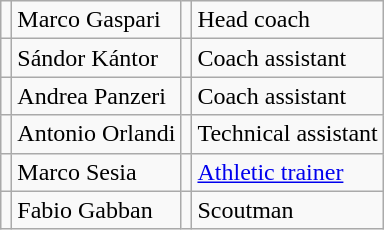<table class="wikitable">
<tr>
<td></td>
<td>Marco Gaspari</td>
<td></td>
<td>Head coach</td>
</tr>
<tr>
<td></td>
<td>Sándor Kántor</td>
<td></td>
<td>Coach assistant</td>
</tr>
<tr>
<td></td>
<td>Andrea Panzeri</td>
<td></td>
<td>Coach assistant</td>
</tr>
<tr>
<td></td>
<td>Antonio Orlandi</td>
<td></td>
<td>Technical assistant</td>
</tr>
<tr>
<td></td>
<td>Marco Sesia</td>
<td></td>
<td><a href='#'>Athletic trainer</a></td>
</tr>
<tr>
<td></td>
<td>Fabio Gabban</td>
<td></td>
<td>Scoutman</td>
</tr>
</table>
